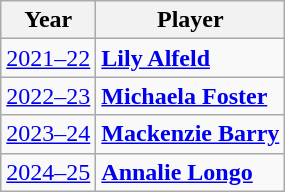<table class="wikitable" border="1">
<tr>
<th>Year</th>
<th>Player</th>
</tr>
<tr>
<td><a href='#'>2021–22</a></td>
<td style="text-align:left;"> <strong><a href='#'>Lily Alfeld</a></strong></td>
</tr>
<tr>
<td><a href='#'>2022–23</a></td>
<td style="text-align:left;"> <strong><a href='#'>Michaela Foster</a></strong></td>
</tr>
<tr>
<td><a href='#'>2023–24</a></td>
<td> <strong><a href='#'>Mackenzie Barry</a></strong></td>
</tr>
<tr>
<td><a href='#'>2024–25</a></td>
<td> <strong><a href='#'>Annalie Longo</a></strong></td>
</tr>
</table>
